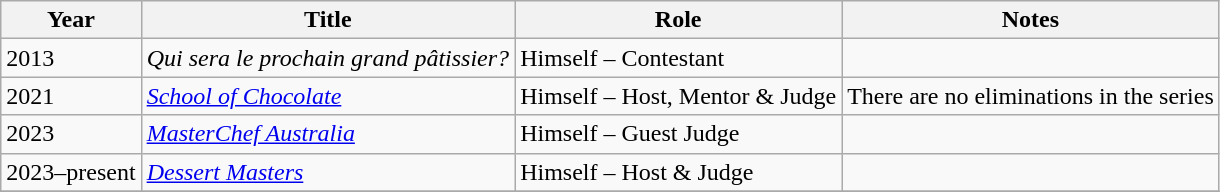<table class="wikitable">
<tr>
<th>Year</th>
<th>Title</th>
<th>Role</th>
<th>Notes</th>
</tr>
<tr>
<td>2013</td>
<td><em>Qui sera le prochain grand pâtissier?</em></td>
<td>Himself – Contestant</td>
<td></td>
</tr>
<tr>
<td>2021</td>
<td><em><a href='#'>School of Chocolate</a></em></td>
<td>Himself – Host, Mentor & Judge</td>
<td>There are no eliminations in the series</td>
</tr>
<tr>
<td>2023</td>
<td><em><a href='#'>MasterChef Australia</a></em></td>
<td>Himself – Guest Judge</td>
<td></td>
</tr>
<tr>
<td>2023–present</td>
<td><em><a href='#'>Dessert Masters</a></em></td>
<td>Himself – Host & Judge</td>
<td></td>
</tr>
<tr>
</tr>
</table>
